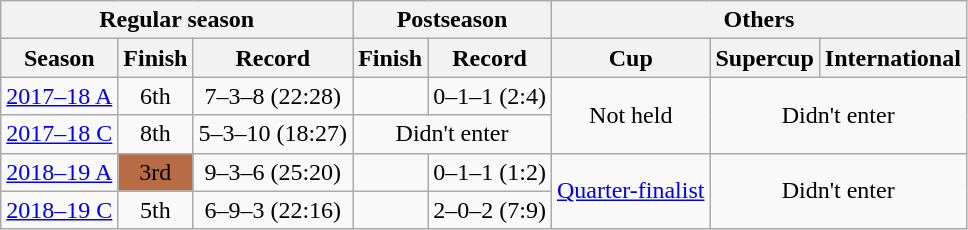<table class="wikitable">
<tr>
<th colspan=3>Regular season</th>
<th colspan=2>Postseason</th>
<th colspan=3>Others</th>
</tr>
<tr>
<th>Season</th>
<th>Finish</th>
<th>Record</th>
<th>Finish</th>
<th>Record</th>
<th>Cup</th>
<th>Supercup</th>
<th>International</th>
</tr>
<tr align=center>
<td><a href='#'>2017–18 A</a></td>
<td>6th</td>
<td>7–3–8 (22:28)</td>
<td></td>
<td>0–1–1 (2:4)</td>
<td rowspan=2>Not held</td>
<td colspan=2 rowspan=2>Didn't enter</td>
</tr>
<tr align=center>
<td><a href='#'>2017–18 C</a></td>
<td>8th</td>
<td>5–3–10 (18:27)</td>
<td colspan=2>Didn't enter</td>
</tr>
<tr align=center>
<td><a href='#'>2018–19 A</a></td>
<td bgcolor=B86C44>3rd</td>
<td>9–3–6 (25:20)</td>
<td></td>
<td>0–1–1 (1:2)</td>
<td rowspan=2><a href='#'>Quarter-finalist</a></td>
<td colspan=2 rowspan=2>Didn't enter</td>
</tr>
<tr align=center>
<td><a href='#'>2018–19 C</a></td>
<td>5th</td>
<td>6–9–3 (22:16)</td>
<td></td>
<td>2–0–2 (7:9)</td>
</tr>
</table>
